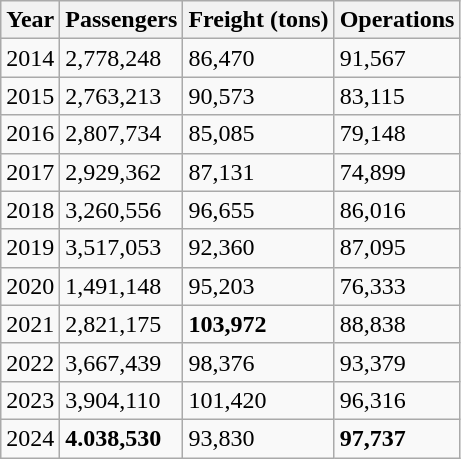<table class="wikitable">
<tr>
<th>Year</th>
<th>Passengers</th>
<th>Freight (tons)</th>
<th>Operations</th>
</tr>
<tr>
<td>2014</td>
<td>2,778,248</td>
<td>86,470</td>
<td>91,567</td>
</tr>
<tr>
<td>2015</td>
<td>2,763,213</td>
<td>90,573</td>
<td>83,115</td>
</tr>
<tr>
<td>2016</td>
<td>2,807,734</td>
<td>85,085</td>
<td>79,148</td>
</tr>
<tr>
<td>2017</td>
<td>2,929,362</td>
<td>87,131</td>
<td>74,899</td>
</tr>
<tr>
<td>2018</td>
<td>3,260,556</td>
<td>96,655</td>
<td>86,016</td>
</tr>
<tr>
<td>2019</td>
<td>3,517,053</td>
<td>92,360</td>
<td>87,095</td>
</tr>
<tr>
<td>2020</td>
<td>1,491,148</td>
<td>95,203</td>
<td>76,333</td>
</tr>
<tr>
<td>2021</td>
<td>2,821,175</td>
<td><strong>103,972</strong></td>
<td>88,838</td>
</tr>
<tr>
<td>2022</td>
<td>3,667,439</td>
<td>98,376</td>
<td>93,379</td>
</tr>
<tr>
<td>2023</td>
<td>3,904,110</td>
<td>101,420</td>
<td>96,316</td>
</tr>
<tr>
<td>2024</td>
<td><strong>4.038,530</strong></td>
<td>93,830</td>
<td><strong>97,737</strong></td>
</tr>
</table>
